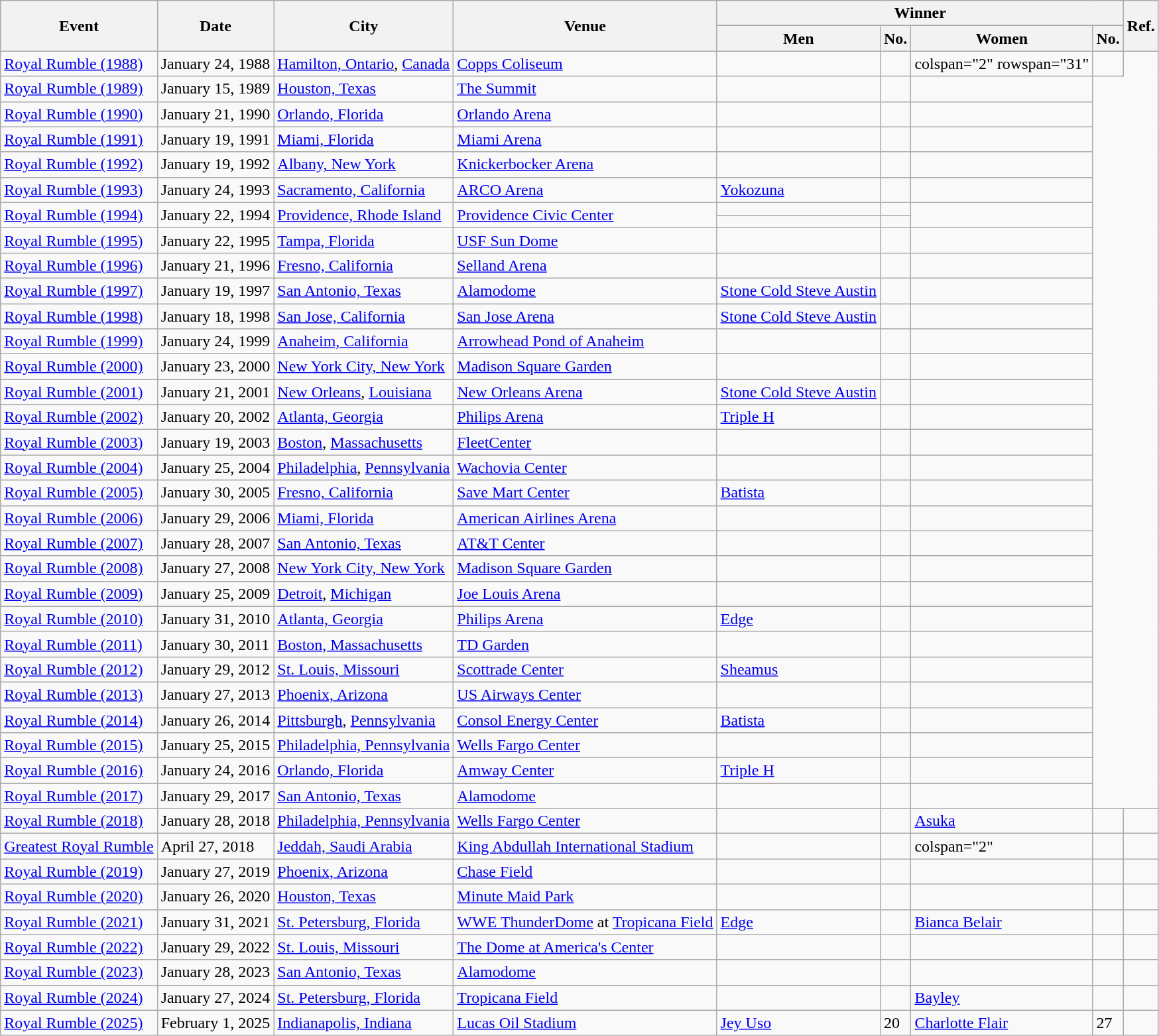<table class="wikitable plainrowheaders sortable">
<tr>
<th rowspan="2">Event</th>
<th rowspan="2">Date</th>
<th rowspan="2">City</th>
<th rowspan="2">Venue</th>
<th colspan="4">Winner</th>
<th class="unsortable" rowspan="2">Ref.</th>
</tr>
<tr>
<th>Men</th>
<th>No.</th>
<th>Women</th>
<th>No.</th>
</tr>
<tr>
<td scope="row"><a href='#'>Royal Rumble (1988)</a></td>
<td>January 24, 1988</td>
<td><a href='#'>Hamilton, Ontario</a>, <a href='#'>Canada</a></td>
<td><a href='#'>Copps Coliseum</a></td>
<td></td>
<td></td>
<td>colspan="2" rowspan="31" </td>
<td></td>
</tr>
<tr>
<td scope="row"><a href='#'>Royal Rumble (1989)</a></td>
<td>January 15, 1989</td>
<td><a href='#'>Houston, Texas</a></td>
<td><a href='#'>The Summit</a></td>
<td></td>
<td></td>
<td></td>
</tr>
<tr>
<td scope="row"><a href='#'>Royal Rumble (1990)</a></td>
<td>January 21, 1990</td>
<td><a href='#'>Orlando, Florida</a></td>
<td><a href='#'>Orlando Arena</a></td>
<td></td>
<td></td>
<td></td>
</tr>
<tr>
<td scope="row"><a href='#'>Royal Rumble (1991)</a></td>
<td>January 19, 1991</td>
<td><a href='#'>Miami, Florida</a></td>
<td><a href='#'>Miami Arena</a></td>
<td></td>
<td></td>
<td></td>
</tr>
<tr>
<td scope="row"><a href='#'>Royal Rumble (1992)</a></td>
<td>January 19, 1992</td>
<td><a href='#'>Albany, New York</a></td>
<td><a href='#'>Knickerbocker Arena</a></td>
<td></td>
<td></td>
<td></td>
</tr>
<tr>
<td scope="row"><a href='#'>Royal Rumble (1993)</a></td>
<td>January 24, 1993</td>
<td><a href='#'>Sacramento, California</a></td>
<td><a href='#'>ARCO Arena</a></td>
<td><a href='#'>Yokozuna</a></td>
<td></td>
<td></td>
</tr>
<tr>
<td rowspan="2" scope="row"><a href='#'>Royal Rumble (1994)</a></td>
<td rowspan="2">January 22, 1994</td>
<td rowspan="2"><a href='#'>Providence, Rhode Island</a></td>
<td rowspan="2"><a href='#'>Providence Civic Center</a></td>
<td></td>
<td></td>
<td rowspan="2"></td>
</tr>
<tr>
<td></td>
<td></td>
</tr>
<tr>
<td scope="row"><a href='#'>Royal Rumble (1995)</a></td>
<td>January 22, 1995</td>
<td><a href='#'>Tampa, Florida</a></td>
<td><a href='#'>USF Sun Dome</a></td>
<td></td>
<td></td>
<td></td>
</tr>
<tr>
<td scope="row"><a href='#'>Royal Rumble (1996)</a></td>
<td>January 21, 1996</td>
<td><a href='#'>Fresno, California</a></td>
<td><a href='#'>Selland Arena</a></td>
<td></td>
<td></td>
<td></td>
</tr>
<tr>
<td scope="row"><a href='#'>Royal Rumble (1997)</a></td>
<td>January 19, 1997</td>
<td><a href='#'>San Antonio, Texas</a></td>
<td><a href='#'>Alamodome</a></td>
<td><a href='#'>Stone Cold Steve Austin</a></td>
<td></td>
<td></td>
</tr>
<tr>
<td scope="row"><a href='#'>Royal Rumble (1998)</a></td>
<td>January 18, 1998</td>
<td><a href='#'>San Jose, California</a></td>
<td><a href='#'>San Jose Arena</a></td>
<td><a href='#'>Stone Cold Steve Austin</a></td>
<td></td>
<td></td>
</tr>
<tr>
<td scope="row"><a href='#'>Royal Rumble (1999)</a></td>
<td>January 24, 1999</td>
<td><a href='#'>Anaheim, California</a></td>
<td><a href='#'>Arrowhead Pond of Anaheim</a></td>
<td></td>
<td></td>
<td></td>
</tr>
<tr>
<td scope="row"><a href='#'>Royal Rumble (2000)</a></td>
<td>January 23, 2000</td>
<td><a href='#'>New York City, New York</a></td>
<td><a href='#'>Madison Square Garden</a></td>
<td></td>
<td></td>
<td></td>
</tr>
<tr>
<td scope="row"><a href='#'>Royal Rumble (2001)</a></td>
<td>January 21, 2001</td>
<td><a href='#'>New Orleans</a>, <a href='#'>Louisiana</a></td>
<td><a href='#'>New Orleans Arena</a></td>
<td><a href='#'>Stone Cold Steve Austin</a></td>
<td></td>
<td></td>
</tr>
<tr>
<td scope="row"><a href='#'>Royal Rumble (2002)</a></td>
<td>January 20, 2002</td>
<td><a href='#'>Atlanta, Georgia</a></td>
<td><a href='#'>Philips Arena</a></td>
<td><a href='#'>Triple H</a></td>
<td></td>
<td></td>
</tr>
<tr>
<td scope="row"><a href='#'>Royal Rumble (2003)</a></td>
<td>January 19, 2003</td>
<td><a href='#'>Boston</a>, <a href='#'>Massachusetts</a></td>
<td><a href='#'>FleetCenter</a></td>
<td></td>
<td></td>
<td></td>
</tr>
<tr>
<td scope="row"><a href='#'>Royal Rumble (2004)</a></td>
<td>January 25, 2004</td>
<td><a href='#'>Philadelphia</a>, <a href='#'>Pennsylvania</a></td>
<td><a href='#'>Wachovia Center</a></td>
<td></td>
<td></td>
<td></td>
</tr>
<tr>
<td scope="row"><a href='#'>Royal Rumble (2005)</a></td>
<td>January 30, 2005</td>
<td><a href='#'>Fresno, California</a></td>
<td><a href='#'>Save Mart Center</a></td>
<td><a href='#'>Batista</a></td>
<td></td>
<td></td>
</tr>
<tr>
<td scope="row"><a href='#'>Royal Rumble (2006)</a></td>
<td>January 29, 2006</td>
<td><a href='#'>Miami, Florida</a></td>
<td><a href='#'>American Airlines Arena</a></td>
<td></td>
<td></td>
<td></td>
</tr>
<tr>
<td scope="row"><a href='#'>Royal Rumble (2007)</a></td>
<td>January 28, 2007</td>
<td><a href='#'>San Antonio, Texas</a></td>
<td><a href='#'>AT&T Center</a></td>
<td></td>
<td></td>
<td></td>
</tr>
<tr>
<td scope="row"><a href='#'>Royal Rumble (2008)</a></td>
<td>January 27, 2008</td>
<td><a href='#'>New York City, New York</a></td>
<td><a href='#'>Madison Square Garden</a></td>
<td></td>
<td></td>
<td></td>
</tr>
<tr>
<td scope="row"><a href='#'>Royal Rumble (2009)</a></td>
<td>January 25, 2009</td>
<td><a href='#'>Detroit</a>, <a href='#'>Michigan</a></td>
<td><a href='#'>Joe Louis Arena</a></td>
<td></td>
<td></td>
<td></td>
</tr>
<tr>
<td scope="row"><a href='#'>Royal Rumble (2010)</a></td>
<td>January 31, 2010</td>
<td><a href='#'>Atlanta, Georgia</a></td>
<td><a href='#'>Philips Arena</a></td>
<td><a href='#'>Edge</a></td>
<td></td>
<td></td>
</tr>
<tr>
<td scope="row"><a href='#'>Royal Rumble (2011)</a></td>
<td>January 30, 2011</td>
<td><a href='#'>Boston, Massachusetts</a></td>
<td><a href='#'>TD Garden</a></td>
<td></td>
<td></td>
<td></td>
</tr>
<tr>
<td scope="row"><a href='#'>Royal Rumble (2012)</a></td>
<td>January 29, 2012</td>
<td><a href='#'>St. Louis, Missouri</a></td>
<td><a href='#'>Scottrade Center</a></td>
<td><a href='#'>Sheamus</a></td>
<td></td>
<td></td>
</tr>
<tr>
<td scope="row"><a href='#'>Royal Rumble (2013)</a></td>
<td>January 27, 2013</td>
<td><a href='#'>Phoenix, Arizona</a></td>
<td><a href='#'>US Airways Center</a></td>
<td></td>
<td></td>
<td></td>
</tr>
<tr>
<td scope="row"><a href='#'>Royal Rumble (2014)</a></td>
<td>January 26, 2014</td>
<td><a href='#'>Pittsburgh</a>, <a href='#'>Pennsylvania</a></td>
<td><a href='#'>Consol Energy Center</a></td>
<td><a href='#'>Batista</a></td>
<td></td>
<td></td>
</tr>
<tr>
<td scope="row"><a href='#'>Royal Rumble (2015)</a></td>
<td>January 25, 2015</td>
<td><a href='#'>Philadelphia, Pennsylvania</a></td>
<td><a href='#'>Wells Fargo Center</a></td>
<td></td>
<td></td>
<td></td>
</tr>
<tr>
<td scope="row"><a href='#'>Royal Rumble (2016)</a></td>
<td>January 24, 2016</td>
<td><a href='#'>Orlando, Florida</a></td>
<td><a href='#'>Amway Center</a></td>
<td><a href='#'>Triple H</a></td>
<td></td>
<td></td>
</tr>
<tr>
<td scope="row"><a href='#'>Royal Rumble (2017)</a></td>
<td>January 29, 2017</td>
<td><a href='#'>San Antonio, Texas</a></td>
<td><a href='#'>Alamodome</a></td>
<td></td>
<td></td>
<td></td>
</tr>
<tr>
<td scope="row"><a href='#'>Royal Rumble (2018)</a></td>
<td>January 28, 2018</td>
<td><a href='#'>Philadelphia, Pennsylvania</a></td>
<td><a href='#'>Wells Fargo Center</a></td>
<td></td>
<td></td>
<td><a href='#'>Asuka</a></td>
<td></td>
<td></td>
</tr>
<tr>
<td scope="row"><a href='#'>Greatest Royal Rumble</a></td>
<td>April 27, 2018</td>
<td><a href='#'>Jeddah, Saudi Arabia</a></td>
<td><a href='#'>King Abdullah International Stadium</a></td>
<td></td>
<td></td>
<td>colspan="2" </td>
<td></td>
</tr>
<tr>
<td scope="row"><a href='#'>Royal Rumble (2019)</a></td>
<td>January 27, 2019</td>
<td><a href='#'>Phoenix, Arizona</a></td>
<td><a href='#'>Chase Field</a></td>
<td></td>
<td></td>
<td></td>
<td></td>
<td></td>
</tr>
<tr>
<td scope="row"><a href='#'>Royal Rumble (2020)</a></td>
<td>January 26, 2020</td>
<td><a href='#'>Houston, Texas</a></td>
<td><a href='#'>Minute Maid Park</a></td>
<td></td>
<td></td>
<td></td>
<td></td>
<td></td>
</tr>
<tr>
<td scope="row"><a href='#'>Royal Rumble (2021)</a></td>
<td>January 31, 2021</td>
<td><a href='#'>St. Petersburg, Florida</a></td>
<td><a href='#'>WWE ThunderDome</a> at <a href='#'>Tropicana Field</a></td>
<td><a href='#'>Edge</a></td>
<td></td>
<td><a href='#'>Bianca Belair</a></td>
<td></td>
<td></td>
</tr>
<tr>
<td scope="row"><a href='#'>Royal Rumble (2022)</a></td>
<td>January 29, 2022</td>
<td><a href='#'>St. Louis, Missouri</a></td>
<td><a href='#'>The Dome at America's Center</a></td>
<td></td>
<td></td>
<td></td>
<td></td>
<td></td>
</tr>
<tr>
<td scope="row"><a href='#'>Royal Rumble (2023)</a></td>
<td>January 28, 2023</td>
<td><a href='#'>San Antonio, Texas</a></td>
<td><a href='#'>Alamodome</a></td>
<td></td>
<td></td>
<td></td>
<td></td>
<td></td>
</tr>
<tr>
<td><a href='#'>Royal Rumble (2024)</a></td>
<td>January 27, 2024</td>
<td><a href='#'>St. Petersburg, Florida</a></td>
<td><a href='#'>Tropicana Field</a></td>
<td></td>
<td></td>
<td><a href='#'>Bayley</a></td>
<td></td>
<td></td>
</tr>
<tr>
<td><a href='#'>Royal Rumble (2025)</a></td>
<td>February 1, 2025</td>
<td><a href='#'>Indianapolis, Indiana</a></td>
<td><a href='#'>Lucas Oil Stadium</a></td>
<td><a href='#'>Jey Uso</a></td>
<td>20</td>
<td><a href='#'>Charlotte Flair</a></td>
<td>27</td>
<td></td>
</tr>
</table>
